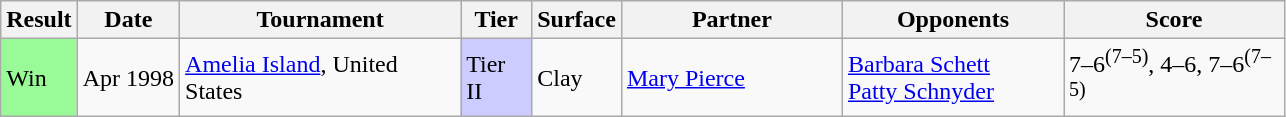<table class="sortable wikitable">
<tr>
<th>Result</th>
<th>Date</th>
<th style="width:180px">Tournament</th>
<th style="width:40px">Tier</th>
<th style="width:50px">Surface</th>
<th style="width:140px">Partner</th>
<th style="width:140px">Opponents</th>
<th style="width:140px" class="unsortable">Score</th>
</tr>
<tr>
<td bgcolor=#98fb98>Win</td>
<td>Apr 1998</td>
<td><a href='#'>Amelia Island</a>, United States</td>
<td style="background:#ccccff;">Tier II</td>
<td>Clay</td>
<td> <a href='#'>Mary Pierce</a></td>
<td> <a href='#'>Barbara Schett</a> <br>  <a href='#'>Patty Schnyder</a></td>
<td>7–6<sup>(7–5)</sup>, 4–6, 7–6<sup>(7–5)</sup></td>
</tr>
</table>
